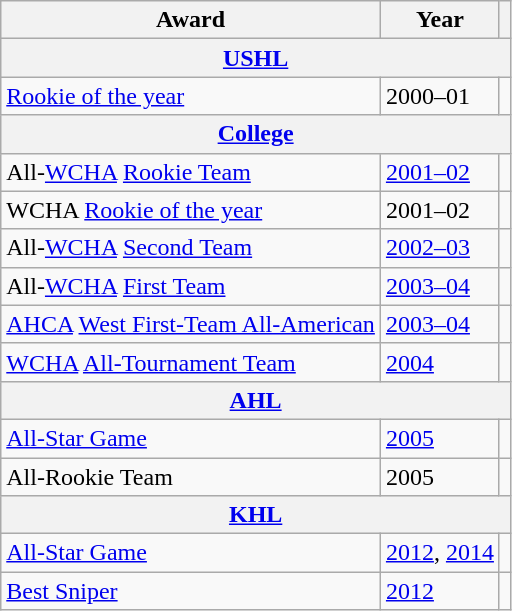<table class="wikitable">
<tr>
<th>Award</th>
<th>Year</th>
<th></th>
</tr>
<tr>
<th colspan="3"><a href='#'>USHL</a></th>
</tr>
<tr>
<td><a href='#'>Rookie of the year</a></td>
<td>2000–01</td>
<td></td>
</tr>
<tr>
<th colspan="3"><a href='#'>College</a></th>
</tr>
<tr>
<td>All-<a href='#'>WCHA</a> <a href='#'>Rookie Team</a></td>
<td><a href='#'>2001–02</a></td>
<td></td>
</tr>
<tr>
<td>WCHA <a href='#'>Rookie of the year</a></td>
<td>2001–02</td>
<td></td>
</tr>
<tr>
<td>All-<a href='#'>WCHA</a> <a href='#'>Second Team</a></td>
<td><a href='#'>2002–03</a></td>
<td></td>
</tr>
<tr>
<td>All-<a href='#'>WCHA</a> <a href='#'>First Team</a></td>
<td><a href='#'>2003–04</a></td>
<td></td>
</tr>
<tr>
<td><a href='#'>AHCA</a> <a href='#'>West First-Team All-American</a></td>
<td><a href='#'>2003–04</a></td>
<td></td>
</tr>
<tr>
<td><a href='#'>WCHA</a> <a href='#'>All-Tournament Team</a></td>
<td><a href='#'>2004</a></td>
<td></td>
</tr>
<tr>
<th colspan="3"><a href='#'>AHL</a></th>
</tr>
<tr>
<td><a href='#'>All-Star Game</a></td>
<td><a href='#'>2005</a></td>
<td></td>
</tr>
<tr>
<td>All-Rookie Team</td>
<td>2005</td>
<td></td>
</tr>
<tr>
<th colspan="3"><a href='#'>KHL</a></th>
</tr>
<tr>
<td><a href='#'>All-Star Game</a></td>
<td><a href='#'>2012</a>, <a href='#'>2014</a></td>
<td></td>
</tr>
<tr>
<td><a href='#'>Best Sniper</a></td>
<td><a href='#'>2012</a></td>
<td></td>
</tr>
</table>
